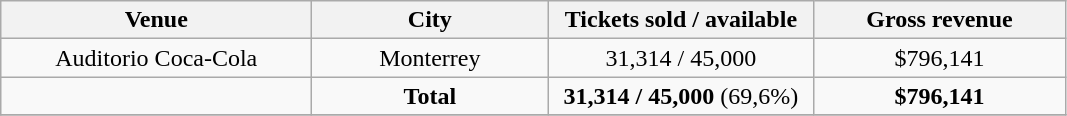<table class="wikitable">
<tr>
<th width="200" rowspan="1">Venue</th>
<th width="150" rowspan="1">City</th>
<th width="170" rowspan="1">Tickets sold / available</th>
<th width="160" rowspan="1">Gross revenue</th>
</tr>
<tr>
<td align="center">Auditorio Coca-Cola</td>
<td align="center">Monterrey</td>
<td align="center">31,314 / 45,000</td>
<td align="center">$796,141</td>
</tr>
<tr>
<td align="center"></td>
<td align="center"><strong>Total</strong></td>
<td align="center"><strong>31,314 / 45,000</strong> (69,6%)</td>
<td align="center"><strong>$796,141</strong></td>
</tr>
<tr>
</tr>
</table>
